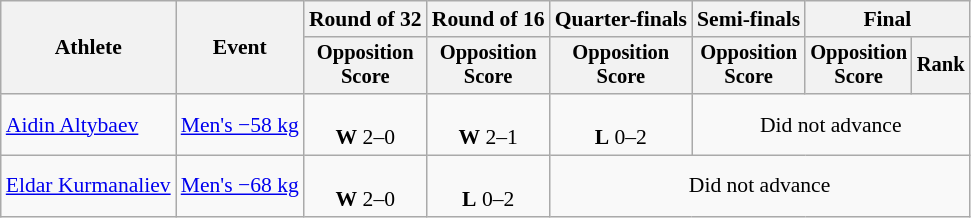<table class=wikitable style=font-size:90%;text-align:center>
<tr>
<th rowspan=2>Athlete</th>
<th rowspan=2>Event</th>
<th>Round of 32</th>
<th>Round of 16</th>
<th>Quarter-finals</th>
<th>Semi-finals</th>
<th colspan=2>Final</th>
</tr>
<tr style=font-size:95%>
<th>Opposition<br>Score</th>
<th>Opposition<br>Score</th>
<th>Opposition<br>Score</th>
<th>Opposition<br>Score</th>
<th>Opposition<br>Score</th>
<th>Rank</th>
</tr>
<tr>
<td align=left><a href='#'>Aidin Altybaev</a></td>
<td align=left><a href='#'>Men's −58 kg</a></td>
<td><br><strong>W</strong> 2–0</td>
<td><br><strong>W</strong> 2–1</td>
<td><br><strong>L</strong> 0–2</td>
<td colspan=3>Did not advance</td>
</tr>
<tr>
<td align=left><a href='#'>Eldar Kurmanaliev</a></td>
<td align=left><a href='#'>Men's −68 kg</a></td>
<td><br><strong>W</strong> 2–0</td>
<td><br><strong>L</strong> 0–2</td>
<td colspan=4>Did not advance</td>
</tr>
</table>
